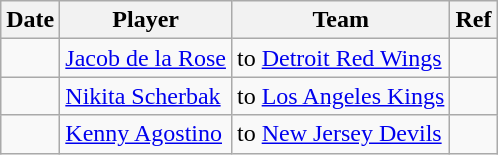<table class="wikitable">
<tr>
<th>Date</th>
<th>Player</th>
<th>Team</th>
<th>Ref</th>
</tr>
<tr>
<td></td>
<td><a href='#'>Jacob de la Rose</a></td>
<td>to <a href='#'>Detroit Red Wings</a></td>
<td></td>
</tr>
<tr>
<td></td>
<td><a href='#'>Nikita Scherbak</a></td>
<td>to <a href='#'>Los Angeles Kings</a></td>
<td></td>
</tr>
<tr>
<td></td>
<td><a href='#'>Kenny Agostino</a></td>
<td>to <a href='#'>New Jersey Devils</a></td>
<td></td>
</tr>
</table>
